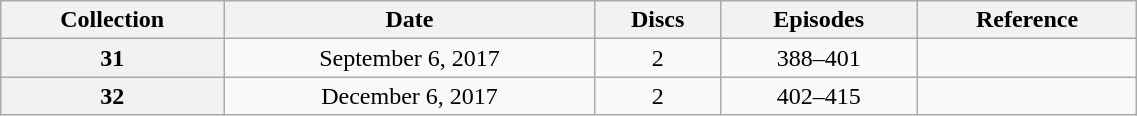<table class="wikitable" style="text-align: center; width: 60%;">
<tr>
<th scope="col" 175px;>Collection</th>
<th scope="col" 125px;>Date</th>
<th scope="col">Discs</th>
<th scope="col">Episodes</th>
<th scope="col">Reference</th>
</tr>
<tr>
<th scope="row">31</th>
<td>September 6, 2017</td>
<td>2</td>
<td>388–401</td>
<td></td>
</tr>
<tr>
<th scope="row">32</th>
<td>December 6, 2017</td>
<td>2</td>
<td>402–415</td>
<td></td>
</tr>
</table>
